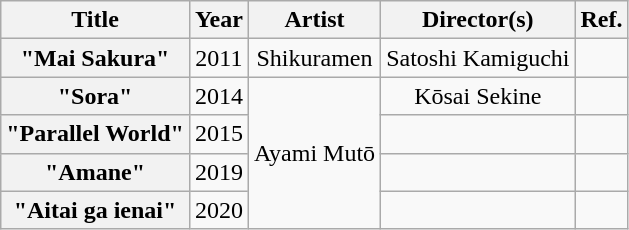<table class="wikitable plainrowheaders" style="text-align:center;">
<tr>
<th scope="col">Title</th>
<th scope="col">Year</th>
<th scope="col">Artist</th>
<th scope="col">Director(s)</th>
<th scope="col">Ref.</th>
</tr>
<tr>
<th scope="row">"Mai Sakura"</th>
<td>2011</td>
<td>Shikuramen</td>
<td>Satoshi Kamiguchi</td>
<td></td>
</tr>
<tr>
<th scope="row">"Sora"</th>
<td>2014</td>
<td rowspan=4>Ayami Mutō</td>
<td>Kōsai Sekine</td>
<td></td>
</tr>
<tr>
<th scope="row">"Parallel World"</th>
<td>2015</td>
<td></td>
<td></td>
</tr>
<tr>
<th scope="row">"Amane"</th>
<td>2019</td>
<td></td>
<td></td>
</tr>
<tr>
<th scope="row">"Aitai ga ienai"</th>
<td>2020</td>
<td></td>
<td></td>
</tr>
</table>
